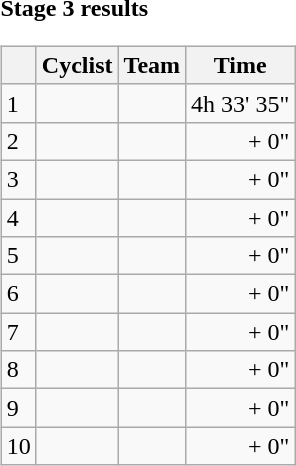<table>
<tr>
<td><strong>Stage 3 results</strong><br><table class="wikitable">
<tr>
<th></th>
<th>Cyclist</th>
<th>Team</th>
<th>Time</th>
</tr>
<tr>
<td>1</td>
<td></td>
<td></td>
<td style="text-align:right;">4h 33' 35"</td>
</tr>
<tr>
<td>2</td>
<td></td>
<td></td>
<td style="text-align:right;">+ 0"</td>
</tr>
<tr>
<td>3</td>
<td></td>
<td></td>
<td style="text-align:right;">+ 0"</td>
</tr>
<tr>
<td>4</td>
<td></td>
<td></td>
<td style="text-align:right;">+ 0"</td>
</tr>
<tr>
<td>5</td>
<td></td>
<td></td>
<td style="text-align:right;">+ 0"</td>
</tr>
<tr>
<td>6</td>
<td></td>
<td></td>
<td style="text-align:right;">+ 0"</td>
</tr>
<tr>
<td>7</td>
<td></td>
<td></td>
<td style="text-align:right;">+ 0"</td>
</tr>
<tr>
<td>8</td>
<td></td>
<td></td>
<td style="text-align:right;">+ 0"</td>
</tr>
<tr>
<td>9</td>
<td></td>
<td></td>
<td style="text-align:right;">+ 0"</td>
</tr>
<tr>
<td>10</td>
<td></td>
<td></td>
<td style="text-align:right;">+ 0"</td>
</tr>
</table>
</td>
</tr>
</table>
